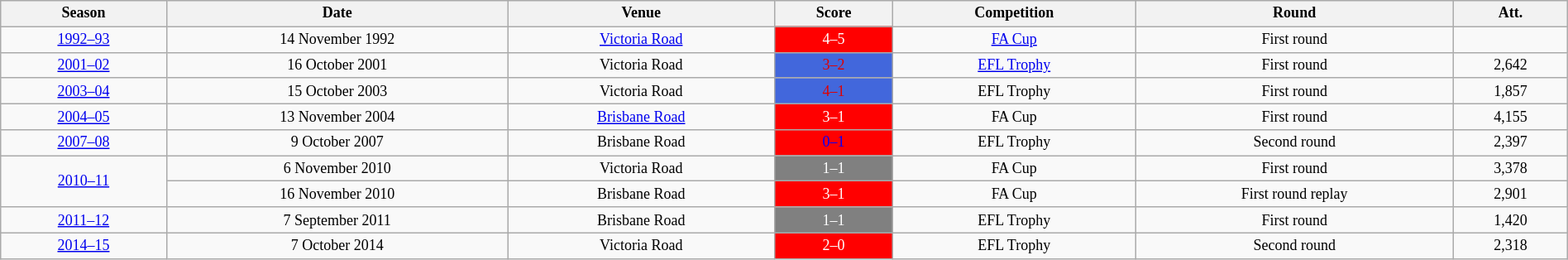<table class="wikitable" style="text-align: center; width: 100%; font-size: 12px">
<tr>
<th>Season</th>
<th>Date</th>
<th>Venue</th>
<th>Score</th>
<th>Competition</th>
<th>Round</th>
<th>Att.</th>
</tr>
<tr>
<td><a href='#'>1992–93</a></td>
<td>14 November 1992</td>
<td><a href='#'>Victoria Road</a></td>
<td align="center" style="background:#FF0000; color:white">4–5</td>
<td><a href='#'>FA Cup</a></td>
<td>First round</td>
<td></td>
</tr>
<tr>
<td><a href='#'>2001–02</a></td>
<td>16 October 2001</td>
<td>Victoria Road</td>
<td align="center" style="background:#4267DC; color:#E00000">3–2</td>
<td><a href='#'>EFL Trophy</a></td>
<td>First round</td>
<td>2,642</td>
</tr>
<tr>
<td><a href='#'>2003–04</a></td>
<td>15 October 2003</td>
<td>Victoria Road</td>
<td align="center" style="background:#4267DC; color:#E00000">4–1</td>
<td>EFL Trophy</td>
<td>First round</td>
<td>1,857</td>
</tr>
<tr>
<td><a href='#'>2004–05</a></td>
<td>13 November 2004</td>
<td><a href='#'>Brisbane Road</a></td>
<td align="center" style="background:#FF0000; color:white">3–1</td>
<td>FA Cup</td>
<td>First round</td>
<td>4,155</td>
</tr>
<tr>
<td><a href='#'>2007–08</a></td>
<td>9 October 2007</td>
<td>Brisbane Road</td>
<td align="center" style="background:#FF0000; color:#0000FF">0–1</td>
<td>EFL Trophy</td>
<td>Second round</td>
<td>2,397</td>
</tr>
<tr>
<td rowspan=2><a href='#'>2010–11</a></td>
<td>6 November 2010</td>
<td>Victoria Road</td>
<td align="center" style="background:#808080; color:white">1–1</td>
<td>FA Cup</td>
<td>First round</td>
<td>3,378</td>
</tr>
<tr>
<td>16 November 2010</td>
<td>Brisbane Road</td>
<td align="center" style="background:#FF0000; color:white">3–1</td>
<td>FA Cup</td>
<td>First round replay</td>
<td>2,901</td>
</tr>
<tr>
<td><a href='#'>2011–12</a></td>
<td>7 September 2011</td>
<td>Brisbane Road</td>
<td align="center" style="background:#808080; color:white">1–1</td>
<td>EFL Trophy</td>
<td>First round</td>
<td>1,420</td>
</tr>
<tr>
<td><a href='#'>2014–15</a></td>
<td>7 October 2014</td>
<td>Victoria Road</td>
<td align="center" style="background:#FF0000; color:white">2–0</td>
<td>EFL Trophy</td>
<td>Second round</td>
<td>2,318</td>
</tr>
</table>
